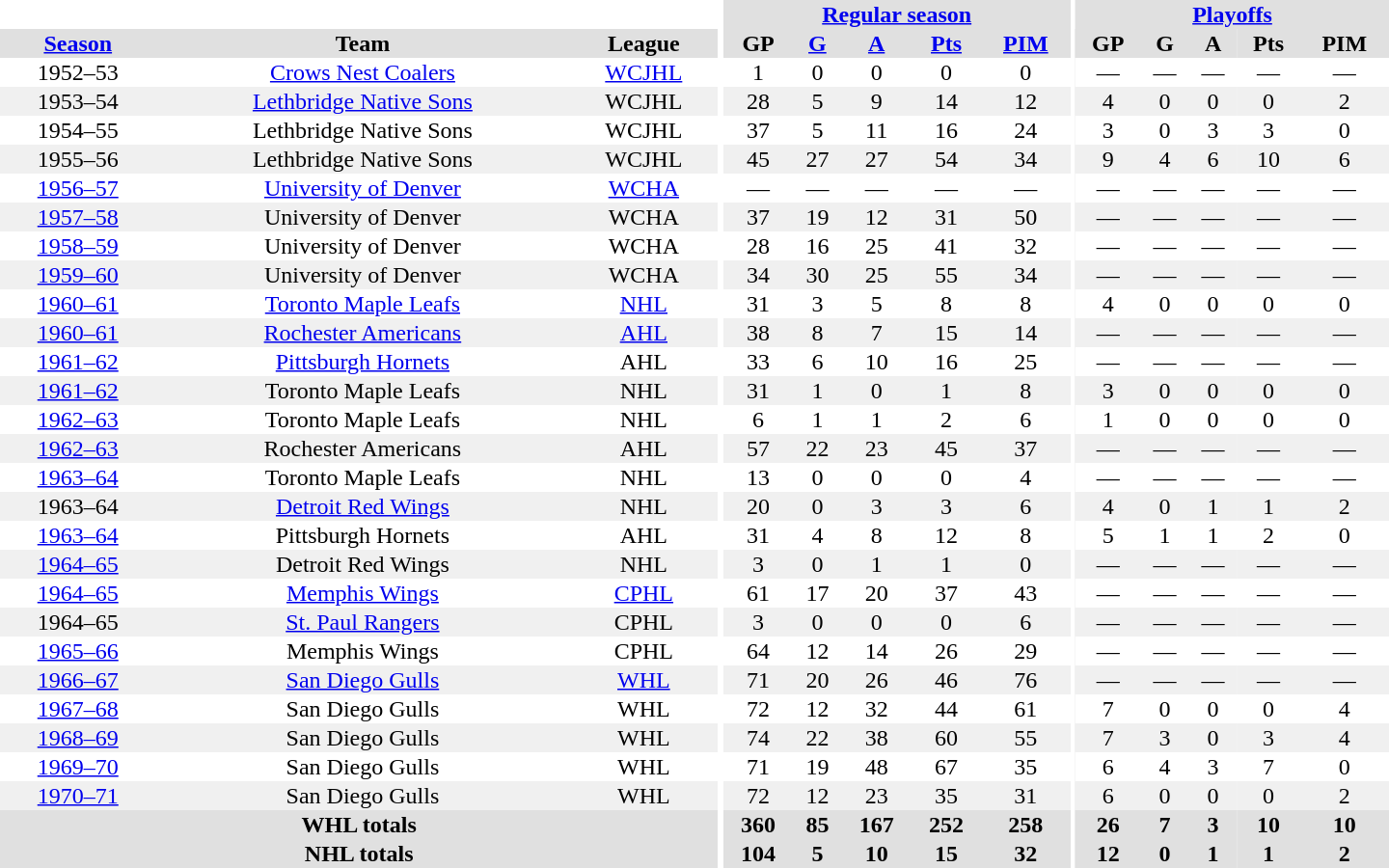<table border="0" cellpadding="1" cellspacing="0" style="text-align:center; width:60em">
<tr bgcolor="#e0e0e0">
<th colspan="3" bgcolor="#ffffff"></th>
<th rowspan="100" bgcolor="#ffffff"></th>
<th colspan="5"><a href='#'>Regular season</a></th>
<th rowspan="100" bgcolor="#ffffff"></th>
<th colspan="5"><a href='#'>Playoffs</a></th>
</tr>
<tr bgcolor="#e0e0e0">
<th><a href='#'>Season</a></th>
<th>Team</th>
<th>League</th>
<th>GP</th>
<th><a href='#'>G</a></th>
<th><a href='#'>A</a></th>
<th><a href='#'>Pts</a></th>
<th><a href='#'>PIM</a></th>
<th>GP</th>
<th>G</th>
<th>A</th>
<th>Pts</th>
<th>PIM</th>
</tr>
<tr>
<td>1952–53</td>
<td><a href='#'>Crows Nest Coalers</a></td>
<td><a href='#'>WCJHL</a></td>
<td>1</td>
<td>0</td>
<td>0</td>
<td>0</td>
<td>0</td>
<td>—</td>
<td>—</td>
<td>—</td>
<td>—</td>
<td>—</td>
</tr>
<tr bgcolor="#f0f0f0">
<td>1953–54</td>
<td><a href='#'>Lethbridge Native Sons</a></td>
<td>WCJHL</td>
<td>28</td>
<td>5</td>
<td>9</td>
<td>14</td>
<td>12</td>
<td>4</td>
<td>0</td>
<td>0</td>
<td>0</td>
<td>2</td>
</tr>
<tr>
<td>1954–55</td>
<td>Lethbridge Native Sons</td>
<td>WCJHL</td>
<td>37</td>
<td>5</td>
<td>11</td>
<td>16</td>
<td>24</td>
<td>3</td>
<td>0</td>
<td>3</td>
<td>3</td>
<td>0</td>
</tr>
<tr bgcolor="#f0f0f0">
<td>1955–56</td>
<td>Lethbridge Native Sons</td>
<td>WCJHL</td>
<td>45</td>
<td>27</td>
<td>27</td>
<td>54</td>
<td>34</td>
<td>9</td>
<td>4</td>
<td>6</td>
<td>10</td>
<td>6</td>
</tr>
<tr>
<td><a href='#'>1956–57</a></td>
<td><a href='#'>University of Denver</a></td>
<td><a href='#'>WCHA</a></td>
<td>—</td>
<td>—</td>
<td>—</td>
<td>—</td>
<td>—</td>
<td>—</td>
<td>—</td>
<td>—</td>
<td>—</td>
<td>—</td>
</tr>
<tr bgcolor="#f0f0f0">
<td><a href='#'>1957–58</a></td>
<td>University of Denver</td>
<td>WCHA</td>
<td>37</td>
<td>19</td>
<td>12</td>
<td>31</td>
<td>50</td>
<td>—</td>
<td>—</td>
<td>—</td>
<td>—</td>
<td>—</td>
</tr>
<tr>
<td><a href='#'>1958–59</a></td>
<td>University of Denver</td>
<td>WCHA</td>
<td>28</td>
<td>16</td>
<td>25</td>
<td>41</td>
<td>32</td>
<td>—</td>
<td>—</td>
<td>—</td>
<td>—</td>
<td>—</td>
</tr>
<tr bgcolor="#f0f0f0">
<td><a href='#'>1959–60</a></td>
<td>University of Denver</td>
<td>WCHA</td>
<td>34</td>
<td>30</td>
<td>25</td>
<td>55</td>
<td>34</td>
<td>—</td>
<td>—</td>
<td>—</td>
<td>—</td>
<td>—</td>
</tr>
<tr>
<td><a href='#'>1960–61</a></td>
<td><a href='#'>Toronto Maple Leafs</a></td>
<td><a href='#'>NHL</a></td>
<td>31</td>
<td>3</td>
<td>5</td>
<td>8</td>
<td>8</td>
<td>4</td>
<td>0</td>
<td>0</td>
<td>0</td>
<td>0</td>
</tr>
<tr bgcolor="#f0f0f0">
<td><a href='#'>1960–61</a></td>
<td><a href='#'>Rochester Americans</a></td>
<td><a href='#'>AHL</a></td>
<td>38</td>
<td>8</td>
<td>7</td>
<td>15</td>
<td>14</td>
<td>—</td>
<td>—</td>
<td>—</td>
<td>—</td>
<td>—</td>
</tr>
<tr>
<td><a href='#'>1961–62</a></td>
<td><a href='#'>Pittsburgh Hornets</a></td>
<td>AHL</td>
<td>33</td>
<td>6</td>
<td>10</td>
<td>16</td>
<td>25</td>
<td>—</td>
<td>—</td>
<td>—</td>
<td>—</td>
<td>—</td>
</tr>
<tr bgcolor="#f0f0f0">
<td><a href='#'>1961–62</a></td>
<td>Toronto Maple Leafs</td>
<td>NHL</td>
<td>31</td>
<td>1</td>
<td>0</td>
<td>1</td>
<td>8</td>
<td>3</td>
<td>0</td>
<td>0</td>
<td>0</td>
<td>0</td>
</tr>
<tr>
<td><a href='#'>1962–63</a></td>
<td>Toronto Maple Leafs</td>
<td>NHL</td>
<td>6</td>
<td>1</td>
<td>1</td>
<td>2</td>
<td>6</td>
<td>1</td>
<td>0</td>
<td>0</td>
<td>0</td>
<td>0</td>
</tr>
<tr bgcolor="#f0f0f0">
<td><a href='#'>1962–63</a></td>
<td>Rochester Americans</td>
<td>AHL</td>
<td>57</td>
<td>22</td>
<td>23</td>
<td>45</td>
<td>37</td>
<td>—</td>
<td>—</td>
<td>—</td>
<td>—</td>
<td>—</td>
</tr>
<tr>
<td><a href='#'>1963–64</a></td>
<td>Toronto Maple Leafs</td>
<td>NHL</td>
<td>13</td>
<td>0</td>
<td>0</td>
<td>0</td>
<td>4</td>
<td>—</td>
<td>—</td>
<td>—</td>
<td>—</td>
<td>—</td>
</tr>
<tr bgcolor="#f0f0f0">
<td>1963–64</td>
<td><a href='#'>Detroit Red Wings</a></td>
<td>NHL</td>
<td>20</td>
<td>0</td>
<td>3</td>
<td>3</td>
<td>6</td>
<td>4</td>
<td>0</td>
<td>1</td>
<td>1</td>
<td>2</td>
</tr>
<tr>
<td><a href='#'>1963–64</a></td>
<td>Pittsburgh Hornets</td>
<td>AHL</td>
<td>31</td>
<td>4</td>
<td>8</td>
<td>12</td>
<td>8</td>
<td>5</td>
<td>1</td>
<td>1</td>
<td>2</td>
<td>0</td>
</tr>
<tr bgcolor="#f0f0f0">
<td><a href='#'>1964–65</a></td>
<td>Detroit Red Wings</td>
<td>NHL</td>
<td>3</td>
<td>0</td>
<td>1</td>
<td>1</td>
<td>0</td>
<td>—</td>
<td>—</td>
<td>—</td>
<td>—</td>
<td>—</td>
</tr>
<tr>
<td><a href='#'>1964–65</a></td>
<td><a href='#'>Memphis Wings</a></td>
<td><a href='#'>CPHL</a></td>
<td>61</td>
<td>17</td>
<td>20</td>
<td>37</td>
<td>43</td>
<td>—</td>
<td>—</td>
<td>—</td>
<td>—</td>
<td>—</td>
</tr>
<tr bgcolor="#f0f0f0">
<td>1964–65</td>
<td><a href='#'>St. Paul Rangers</a></td>
<td>CPHL</td>
<td>3</td>
<td>0</td>
<td>0</td>
<td>0</td>
<td>6</td>
<td>—</td>
<td>—</td>
<td>—</td>
<td>—</td>
<td>—</td>
</tr>
<tr>
<td><a href='#'>1965–66</a></td>
<td>Memphis Wings</td>
<td>CPHL</td>
<td>64</td>
<td>12</td>
<td>14</td>
<td>26</td>
<td>29</td>
<td>—</td>
<td>—</td>
<td>—</td>
<td>—</td>
<td>—</td>
</tr>
<tr bgcolor="#f0f0f0">
<td><a href='#'>1966–67</a></td>
<td><a href='#'>San Diego Gulls</a></td>
<td><a href='#'>WHL</a></td>
<td>71</td>
<td>20</td>
<td>26</td>
<td>46</td>
<td>76</td>
<td>—</td>
<td>—</td>
<td>—</td>
<td>—</td>
<td>—</td>
</tr>
<tr>
<td><a href='#'>1967–68</a></td>
<td>San Diego Gulls</td>
<td>WHL</td>
<td>72</td>
<td>12</td>
<td>32</td>
<td>44</td>
<td>61</td>
<td>7</td>
<td>0</td>
<td>0</td>
<td>0</td>
<td>4</td>
</tr>
<tr bgcolor="#f0f0f0">
<td><a href='#'>1968–69</a></td>
<td>San Diego Gulls</td>
<td>WHL</td>
<td>74</td>
<td>22</td>
<td>38</td>
<td>60</td>
<td>55</td>
<td>7</td>
<td>3</td>
<td>0</td>
<td>3</td>
<td>4</td>
</tr>
<tr>
<td><a href='#'>1969–70</a></td>
<td>San Diego Gulls</td>
<td>WHL</td>
<td>71</td>
<td>19</td>
<td>48</td>
<td>67</td>
<td>35</td>
<td>6</td>
<td>4</td>
<td>3</td>
<td>7</td>
<td>0</td>
</tr>
<tr bgcolor="#f0f0f0">
<td><a href='#'>1970–71</a></td>
<td>San Diego Gulls</td>
<td>WHL</td>
<td>72</td>
<td>12</td>
<td>23</td>
<td>35</td>
<td>31</td>
<td>6</td>
<td>0</td>
<td>0</td>
<td>0</td>
<td>2</td>
</tr>
<tr bgcolor="#e0e0e0">
<th colspan="3">WHL totals</th>
<th>360</th>
<th>85</th>
<th>167</th>
<th>252</th>
<th>258</th>
<th>26</th>
<th>7</th>
<th>3</th>
<th>10</th>
<th>10</th>
</tr>
<tr bgcolor="#e0e0e0">
<th colspan="3">NHL totals</th>
<th>104</th>
<th>5</th>
<th>10</th>
<th>15</th>
<th>32</th>
<th>12</th>
<th>0</th>
<th>1</th>
<th>1</th>
<th>2</th>
</tr>
</table>
